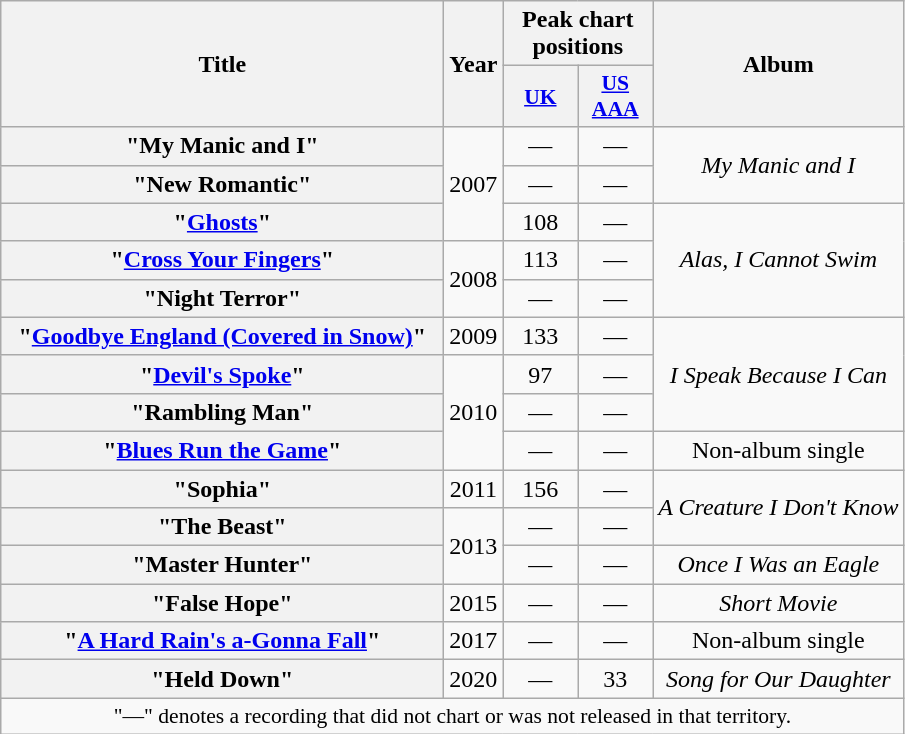<table class="wikitable plainrowheaders" style="text-align:center;" border="1">
<tr>
<th scope="col" rowspan="2" style="width:18em;">Title</th>
<th scope="col" rowspan="2">Year</th>
<th colspan="2" scope="col">Peak chart positions</th>
<th scope="col" rowspan="2">Album</th>
</tr>
<tr>
<th scope="col" style="width:3em;font-size:90%;"><a href='#'>UK</a><br></th>
<th scope="col" style="width:3em;font-size:90%;"><a href='#'>US<br>AAA</a></th>
</tr>
<tr>
<th scope="row">"My Manic and I"</th>
<td rowspan="3">2007</td>
<td>—</td>
<td>—</td>
<td rowspan="2"><em>My Manic and I</em></td>
</tr>
<tr>
<th scope="row">"New Romantic"</th>
<td>—</td>
<td>—</td>
</tr>
<tr>
<th scope="row">"<a href='#'>Ghosts</a>"</th>
<td>108</td>
<td>—</td>
<td rowspan="3"><em>Alas, I Cannot Swim</em></td>
</tr>
<tr>
<th scope="row">"<a href='#'>Cross Your Fingers</a>"</th>
<td rowspan="2">2008</td>
<td>113</td>
<td>—</td>
</tr>
<tr>
<th scope="row">"Night Terror"</th>
<td>—</td>
<td>—</td>
</tr>
<tr>
<th scope="row">"<a href='#'>Goodbye England (Covered in Snow)</a>"</th>
<td>2009</td>
<td>133</td>
<td>—</td>
<td rowspan="3"><em>I Speak Because I Can</em></td>
</tr>
<tr>
<th scope="row">"<a href='#'>Devil's Spoke</a>"</th>
<td rowspan="3">2010</td>
<td>97</td>
<td>—</td>
</tr>
<tr>
<th scope="row">"Rambling Man"</th>
<td>—</td>
<td>—</td>
</tr>
<tr>
<th scope="row">"<a href='#'>Blues Run the Game</a>"</th>
<td>—</td>
<td>—</td>
<td>Non-album single</td>
</tr>
<tr>
<th scope="row">"Sophia"</th>
<td>2011</td>
<td>156</td>
<td>—</td>
<td rowspan="2"><em>A Creature I Don't Know</em></td>
</tr>
<tr>
<th scope="row">"The Beast"</th>
<td rowspan="2">2013</td>
<td>—</td>
<td>—</td>
</tr>
<tr>
<th scope="row">"Master Hunter"</th>
<td>—</td>
<td>—</td>
<td><em>Once I Was an Eagle</em></td>
</tr>
<tr>
<th scope="row">"False Hope"</th>
<td>2015</td>
<td>—</td>
<td>—</td>
<td><em>Short Movie</em></td>
</tr>
<tr>
<th scope="row">"<a href='#'>A Hard Rain's a-Gonna Fall</a>"</th>
<td>2017</td>
<td>—</td>
<td>—</td>
<td>Non-album single</td>
</tr>
<tr>
<th scope="row">"Held Down"</th>
<td>2020</td>
<td>—</td>
<td>33</td>
<td><em>Song for Our Daughter</em></td>
</tr>
<tr>
<td colspan="5" style="font-size:90%">"—" denotes a recording that did not chart or was not released in that territory.</td>
</tr>
</table>
